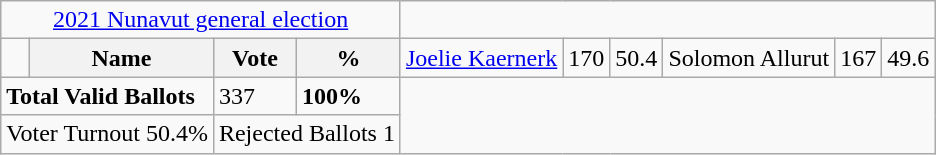<table class="wikitable">
<tr>
<td colspan=4 align=center><a href='#'>2021 Nunavut general election</a></td>
</tr>
<tr>
<td></td>
<th><strong>Name </strong></th>
<th><strong>Vote</strong></th>
<th><strong>%</strong><br></th>
<td><a href='#'>Joelie Kaernerk</a></td>
<td>170</td>
<td>50.4<br></td>
<td>Solomon Allurut</td>
<td>167</td>
<td>49.6</td>
</tr>
<tr>
<td colspan=2><strong>Total Valid Ballots</strong></td>
<td>337</td>
<td><strong>100%</strong></td>
</tr>
<tr>
<td colspan=2 align=center>Voter Turnout 50.4%</td>
<td colspan=2 align=center>Rejected Ballots 1</td>
</tr>
</table>
